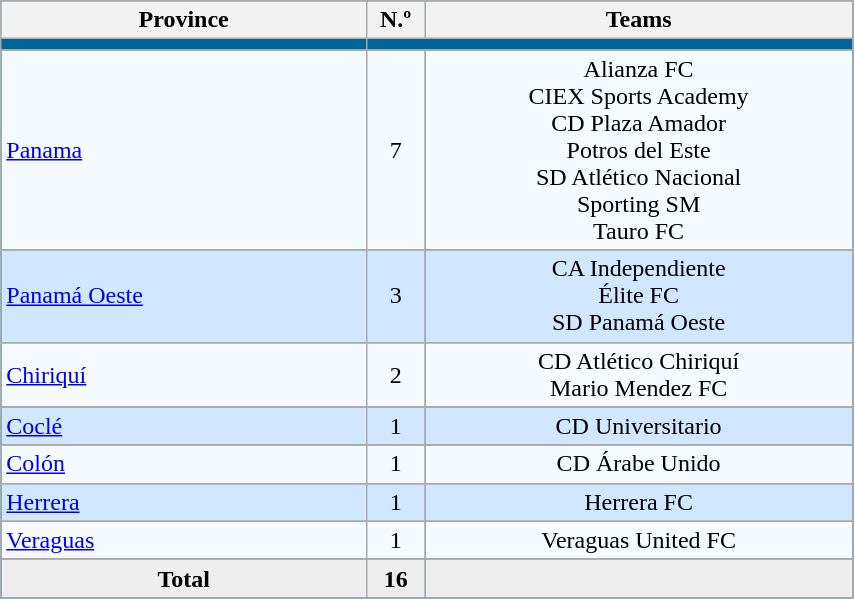<table class="wikitable" align=center cellpadding="2" cellspacing="0" style="background: #006699; border: 1px #aaa solid; border-collapse: 1px #aaa; collapse: 1px #aaa;" width=45%>
<tr bgcolor=#f9f9f9>
<th width=170>Province</th>
<th width=20>N.º</th>
<th width=200>Teams</th>
</tr>
<tr>
<td></td>
</tr>
<tr --- bgcolor=#F5FAFF>
<td><a href='#'>Panama</a></td>
<td align=center>7</td>
<td align=center>Alianza FC<br>CIEX Sports Academy <br>CD Plaza Amador <br>Potros del Este<br>SD Atlético Nacional <br>Sporting SM<br>Tauro FC</td>
</tr>
<tr>
</tr>
<tr --- bgcolor=#D0E7FF>
<td> <a href='#'>Panamá Oeste</a></td>
<td align=center>3</td>
<td align=center>CA Independiente <br>Élite FC <br>SD Panamá Oeste</td>
</tr>
<tr>
</tr>
<tr --- bgcolor=#F5FAFF>
<td> <a href='#'>Chiriquí</a></td>
<td align=center>2</td>
<td align=center>CD Atlético Chiriquí<br>Mario Mendez FC</td>
</tr>
<tr>
</tr>
<tr --- bgcolor=#D0E7FF>
<td> <a href='#'>Coclé</a></td>
<td align=center>1</td>
<td align=center>CD Universitario</td>
</tr>
<tr>
</tr>
<tr --- bgcolor=#F5FAFF>
<td> <a href='#'>Colón</a></td>
<td align=center>1</td>
<td align=center>CD Árabe Unido</td>
</tr>
<tr>
</tr>
<tr --- bgcolor=#D0E7FF>
<td> <a href='#'>Herrera</a></td>
<td align=center>1</td>
<td align=center>Herrera FC</td>
</tr>
<tr>
</tr>
<tr --- bgcolor=#F5FAFF>
<td> <a href='#'>Veraguas</a></td>
<td align=center>1</td>
<td align=center>Veraguas United FC</td>
</tr>
<tr>
</tr>
<tr align=center bgcolor=#eeeeee>
<td><strong>Total</strong></td>
<td><strong>16</strong></td>
<td></td>
</tr>
</table>
